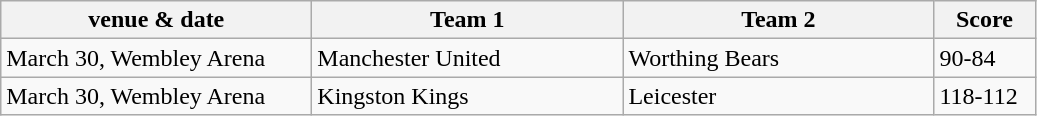<table class="wikitable" style="font-size: 100%">
<tr>
<th width=200>venue & date</th>
<th width=200>Team 1</th>
<th width=200>Team 2</th>
<th width=60>Score</th>
</tr>
<tr>
<td>March 30, Wembley Arena</td>
<td>Manchester United</td>
<td>Worthing Bears</td>
<td>90-84</td>
</tr>
<tr>
<td>March 30, Wembley Arena</td>
<td>Kingston Kings</td>
<td>Leicester</td>
<td>118-112</td>
</tr>
</table>
